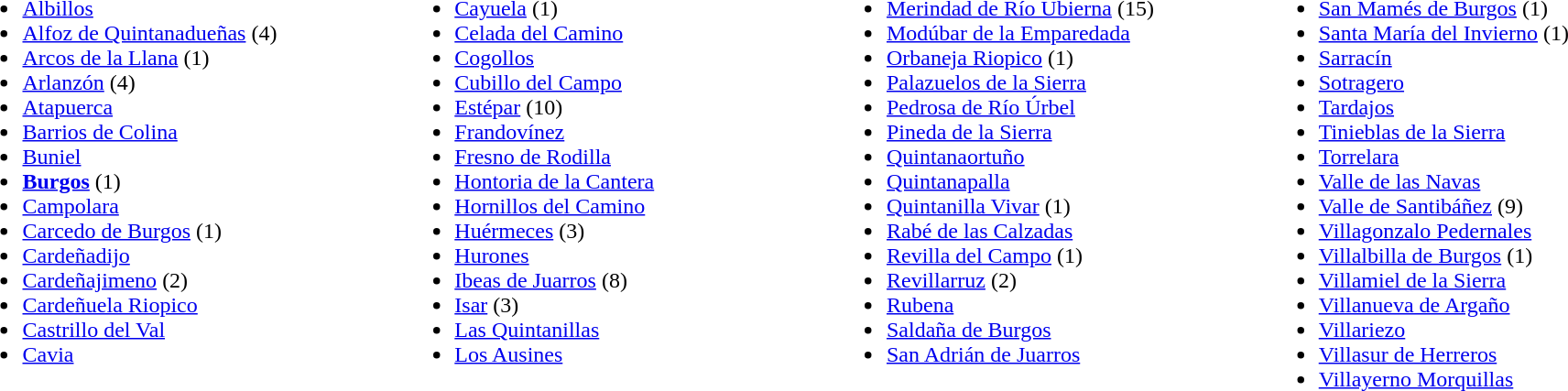<table width=100%>
<tr valign ="top">
<td width=25%><br><ul><li><a href='#'>Albillos</a></li><li><a href='#'>Alfoz de Quintanadueñas</a> (4)</li><li><a href='#'>Arcos de la Llana</a> (1)</li><li><a href='#'>Arlanzón</a> (4)</li><li><a href='#'>Atapuerca</a></li><li><a href='#'>Barrios de Colina</a></li><li><a href='#'>Buniel</a></li><li><strong><a href='#'>Burgos</a></strong> (1)</li><li><a href='#'>Campolara</a></li><li><a href='#'>Carcedo de Burgos</a> (1)</li><li><a href='#'>Cardeñadijo</a></li><li><a href='#'>Cardeñajimeno</a> (2)</li><li><a href='#'>Cardeñuela Riopico</a></li><li><a href='#'>Castrillo del Val</a></li><li><a href='#'>Cavia</a></li></ul></td>
<td width=25%><br><ul><li><a href='#'>Cayuela</a> (1)</li><li><a href='#'>Celada del Camino</a></li><li><a href='#'>Cogollos</a></li><li><a href='#'>Cubillo del Campo</a></li><li><a href='#'>Estépar</a> (10)</li><li><a href='#'>Frandovínez</a></li><li><a href='#'>Fresno de Rodilla</a></li><li><a href='#'>Hontoria de la Cantera</a></li><li><a href='#'>Hornillos del Camino</a></li><li><a href='#'>Huérmeces</a> (3)</li><li><a href='#'>Hurones</a></li><li><a href='#'>Ibeas de Juarros</a> (8)</li><li><a href='#'>Isar</a> (3)</li><li><a href='#'>Las Quintanillas</a></li><li><a href='#'>Los Ausines</a></li></ul></td>
<td width=25%><br><ul><li><a href='#'>Merindad de Río Ubierna</a> (15)</li><li><a href='#'>Modúbar de la Emparedada</a></li><li><a href='#'>Orbaneja Riopico</a> (1)</li><li><a href='#'>Palazuelos de la Sierra</a></li><li><a href='#'>Pedrosa de Río Úrbel</a></li><li><a href='#'>Pineda de la Sierra</a></li><li><a href='#'>Quintanaortuño</a></li><li><a href='#'>Quintanapalla</a></li><li><a href='#'>Quintanilla Vivar</a> (1)</li><li><a href='#'>Rabé de las Calzadas</a></li><li><a href='#'>Revilla del Campo</a> (1)</li><li><a href='#'>Revillarruz</a> (2)</li><li><a href='#'>Rubena</a></li><li><a href='#'>Saldaña de Burgos</a></li><li><a href='#'>San Adrián de Juarros</a></li></ul></td>
<td width=25%><br><ul><li><a href='#'>San Mamés de Burgos</a> (1)</li><li><a href='#'>Santa María del Invierno</a> (1)</li><li><a href='#'>Sarracín</a></li><li><a href='#'>Sotragero</a></li><li><a href='#'>Tardajos</a></li><li><a href='#'>Tinieblas de la Sierra</a></li><li><a href='#'>Torrelara</a></li><li><a href='#'>Valle de las Navas</a></li><li><a href='#'>Valle de Santibáñez</a> (9)</li><li><a href='#'>Villagonzalo Pedernales</a></li><li><a href='#'>Villalbilla de Burgos</a> (1)</li><li><a href='#'>Villamiel de la Sierra</a></li><li><a href='#'>Villanueva de Argaño</a></li><li><a href='#'>Villariezo</a></li><li><a href='#'>Villasur de Herreros</a></li><li><a href='#'>Villayerno Morquillas</a></li></ul></td>
<td width=25%></td>
</tr>
</table>
